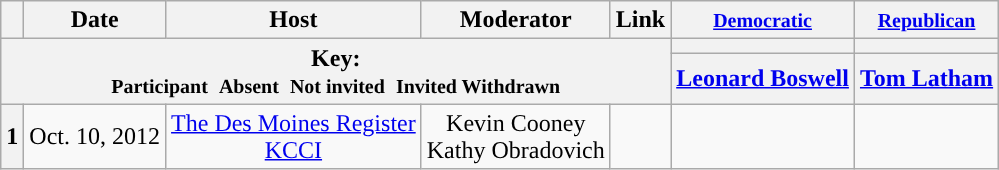<table class="wikitable" style="text-align:center;">
<tr>
<th scope="col"></th>
<th scope="col">Date</th>
<th scope="col">Host</th>
<th scope="col">Moderator</th>
<th scope="col">Link</th>
<th scope="col"><small><a href='#'>Democratic</a></small></th>
<th scope="col"><small><a href='#'>Republican</a></small></th>
</tr>
<tr>
<th colspan="5" rowspan="2">Key:<br> <small>Participant </small>  <small>Absent </small>  <small>Not invited </small>  <small>Invited  Withdrawn</small></th>
<th scope="col" style="background:"></th>
<th scope="col" style="background:"></th>
</tr>
<tr>
<th scope="col"><a href='#'>Leonard Boswell</a></th>
<th scope="col"><a href='#'>Tom Latham</a></th>
</tr>
<tr>
<th>1</th>
<td style="white-space:nowrap;">Oct. 10, 2012</td>
<td style="white-space:nowrap;"><a href='#'>The Des Moines Register</a><br><a href='#'>KCCI</a></td>
<td style="white-space:nowrap;">Kevin Cooney<br>Kathy Obradovich</td>
<td style="white-space:nowrap;"></td>
<td></td>
<td></td>
</tr>
</table>
